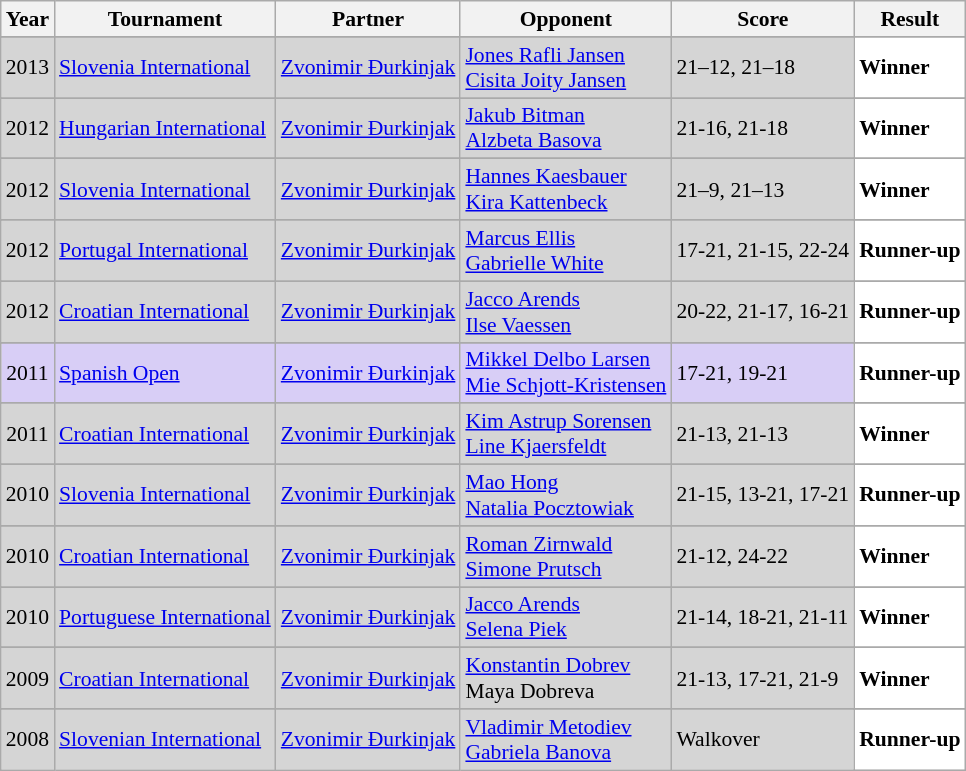<table class="sortable wikitable" style="font-size: 90%;">
<tr>
<th>Year</th>
<th>Tournament</th>
<th>Partner</th>
<th>Opponent</th>
<th>Score</th>
<th>Result</th>
</tr>
<tr>
</tr>
<tr style="background:#D5D5D5">
<td align="center">2013</td>
<td align="left"><a href='#'>Slovenia International</a></td>
<td align="left"> <a href='#'>Zvonimir Đurkinjak</a></td>
<td align="left"> <a href='#'>Jones Rafli Jansen</a><br> <a href='#'>Cisita Joity Jansen</a></td>
<td align="left">21–12, 21–18</td>
<td style="text-align:left; background:white"> <strong>Winner</strong></td>
</tr>
<tr>
</tr>
<tr style="background:#D5D5D5">
<td align="center">2012</td>
<td align="left"><a href='#'>Hungarian International</a></td>
<td align="left"> <a href='#'>Zvonimir Đurkinjak</a></td>
<td align="left"> <a href='#'>Jakub Bitman</a><br> <a href='#'>Alzbeta Basova</a></td>
<td align="left">21-16, 21-18</td>
<td style="text-align:left; background:white"> <strong>Winner</strong></td>
</tr>
<tr>
</tr>
<tr style="background:#D5D5D5">
<td align="center">2012</td>
<td align="left"><a href='#'>Slovenia International</a></td>
<td align="left"> <a href='#'>Zvonimir Đurkinjak</a></td>
<td align="left"> <a href='#'>Hannes Kaesbauer</a><br> <a href='#'>Kira Kattenbeck</a></td>
<td align="left">21–9, 21–13</td>
<td style="text-align:left; background:white"> <strong>Winner</strong></td>
</tr>
<tr>
</tr>
<tr style="background:#D5D5D5">
<td align="center">2012</td>
<td align="left"><a href='#'>Portugal International</a></td>
<td align="left"> <a href='#'>Zvonimir Đurkinjak</a></td>
<td align="left"> <a href='#'>Marcus Ellis</a><br> <a href='#'>Gabrielle White</a></td>
<td align="left">17-21, 21-15, 22-24</td>
<td style="text-align:left; background:white"> <strong>Runner-up</strong></td>
</tr>
<tr>
</tr>
<tr style="background:#D5D5D5">
<td align="center">2012</td>
<td align="left"><a href='#'>Croatian International</a></td>
<td align="left"> <a href='#'>Zvonimir Đurkinjak</a></td>
<td align="left"> <a href='#'>Jacco Arends</a><br> <a href='#'>Ilse Vaessen</a></td>
<td align="left">20-22, 21-17, 16-21</td>
<td style="text-align:left; background:white"> <strong>Runner-up</strong></td>
</tr>
<tr>
</tr>
<tr style="background:#D8CEF6">
<td align="center">2011</td>
<td align="left"><a href='#'>Spanish Open</a></td>
<td align="left"> <a href='#'>Zvonimir Đurkinjak</a></td>
<td align="left"> <a href='#'>Mikkel Delbo Larsen</a><br> <a href='#'>Mie Schjott-Kristensen</a></td>
<td align="left">17-21, 19-21</td>
<td style="text-align:left; background:white"> <strong>Runner-up</strong></td>
</tr>
<tr>
</tr>
<tr style="background:#D5D5D5">
<td align="center">2011</td>
<td align="left"><a href='#'>Croatian International</a></td>
<td align="left"> <a href='#'>Zvonimir Đurkinjak</a></td>
<td align="left"> <a href='#'>Kim Astrup Sorensen</a><br> <a href='#'>Line Kjaersfeldt</a></td>
<td align="left">21-13, 21-13</td>
<td style="text-align:left; background:white"> <strong>Winner</strong></td>
</tr>
<tr>
</tr>
<tr style="background:#D5D5D5">
<td align="center">2010</td>
<td align="left"><a href='#'>Slovenia International</a></td>
<td align="left"> <a href='#'>Zvonimir Đurkinjak</a></td>
<td align="left"> <a href='#'>Mao Hong</a><br> <a href='#'>Natalia Pocztowiak</a></td>
<td align="left">21-15, 13-21, 17-21</td>
<td style="text-align:left; background:white"> <strong>Runner-up</strong></td>
</tr>
<tr>
</tr>
<tr style="background:#D5D5D5">
<td align="center">2010</td>
<td align="left"><a href='#'>Croatian International</a></td>
<td align="left"> <a href='#'>Zvonimir Đurkinjak</a></td>
<td align="left"> <a href='#'>Roman Zirnwald</a><br> <a href='#'>Simone Prutsch</a></td>
<td align="left">21-12, 24-22</td>
<td style="text-align:left; background:white"> <strong>Winner</strong></td>
</tr>
<tr>
</tr>
<tr style="background:#D5D5D5">
<td align="center">2010</td>
<td align="left"><a href='#'>Portuguese International</a></td>
<td align="left"> <a href='#'>Zvonimir Đurkinjak</a></td>
<td align="left"> <a href='#'>Jacco Arends</a><br> <a href='#'>Selena Piek</a></td>
<td align="left">21-14, 18-21, 21-11</td>
<td style="text-align:left; background:white"> <strong>Winner</strong></td>
</tr>
<tr>
</tr>
<tr style="background:#D5D5D5">
<td align="center">2009</td>
<td align="left"><a href='#'>Croatian International</a></td>
<td align="left"> <a href='#'>Zvonimir Đurkinjak</a></td>
<td align="left"> <a href='#'>Konstantin Dobrev</a><br> Maya Dobreva</td>
<td align="left">21-13, 17-21, 21-9</td>
<td style="text-align:left; background:white"> <strong>Winner</strong></td>
</tr>
<tr>
</tr>
<tr style="background:#D5D5D5">
<td align="center">2008</td>
<td align="left"><a href='#'>Slovenian International</a></td>
<td align="left"> <a href='#'>Zvonimir Đurkinjak</a></td>
<td align="left"> <a href='#'>Vladimir Metodiev</a><br> <a href='#'>Gabriela Banova</a></td>
<td align="left">Walkover</td>
<td style="text-align:left; background:white"> <strong>Runner-up</strong></td>
</tr>
</table>
